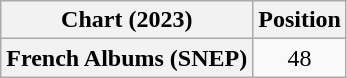<table class="wikitable plainrowheaders" style="text-align:center">
<tr>
<th scope="col">Chart (2023)</th>
<th scope="col">Position</th>
</tr>
<tr>
<th scope="row">French Albums (SNEP)</th>
<td>48</td>
</tr>
</table>
